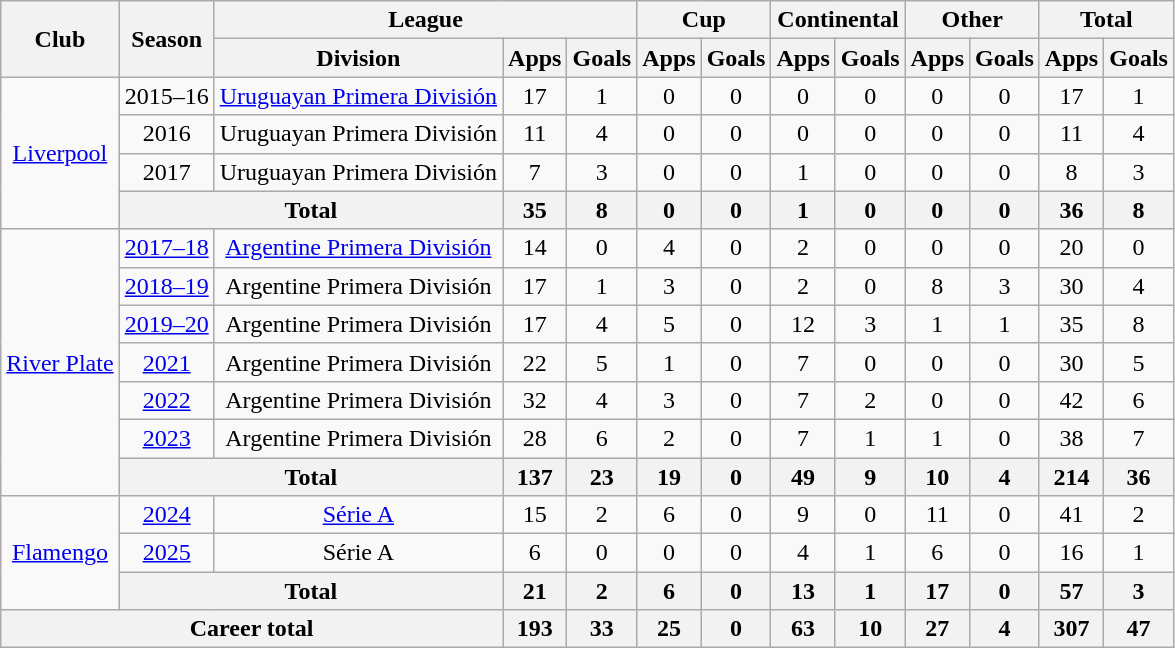<table class="wikitable" border="1" style="text-align: center">
<tr>
<th rowspan="2">Club</th>
<th rowspan="2">Season</th>
<th colspan="3">League</th>
<th colspan="2">Cup</th>
<th colspan="2">Continental</th>
<th colspan="2">Other</th>
<th colspan="2">Total</th>
</tr>
<tr>
<th>Division</th>
<th>Apps</th>
<th>Goals</th>
<th>Apps</th>
<th>Goals</th>
<th>Apps</th>
<th>Goals</th>
<th>Apps</th>
<th>Goals</th>
<th>Apps</th>
<th>Goals</th>
</tr>
<tr>
<td rowspan="4"><a href='#'>Liverpool</a></td>
<td>2015–16</td>
<td><a href='#'>Uruguayan Primera División</a></td>
<td>17</td>
<td>1</td>
<td>0</td>
<td>0</td>
<td>0</td>
<td>0</td>
<td>0</td>
<td>0</td>
<td>17</td>
<td>1</td>
</tr>
<tr>
<td>2016</td>
<td>Uruguayan Primera División</td>
<td>11</td>
<td>4</td>
<td>0</td>
<td>0</td>
<td>0</td>
<td>0</td>
<td>0</td>
<td>0</td>
<td>11</td>
<td>4</td>
</tr>
<tr>
<td>2017</td>
<td>Uruguayan Primera División</td>
<td>7</td>
<td>3</td>
<td>0</td>
<td>0</td>
<td>1</td>
<td>0</td>
<td>0</td>
<td>0</td>
<td>8</td>
<td>3</td>
</tr>
<tr>
<th colspan="2">Total</th>
<th>35</th>
<th>8</th>
<th>0</th>
<th>0</th>
<th>1</th>
<th>0</th>
<th>0</th>
<th>0</th>
<th>36</th>
<th>8</th>
</tr>
<tr>
<td rowspan="7"><a href='#'>River Plate</a></td>
<td><a href='#'>2017–18</a></td>
<td><a href='#'>Argentine Primera División</a></td>
<td>14</td>
<td>0</td>
<td>4</td>
<td>0</td>
<td>2</td>
<td>0</td>
<td>0</td>
<td>0</td>
<td>20</td>
<td>0</td>
</tr>
<tr>
<td><a href='#'>2018–19</a></td>
<td>Argentine Primera División</td>
<td>17</td>
<td>1</td>
<td>3</td>
<td>0</td>
<td>2</td>
<td>0</td>
<td>8</td>
<td>3</td>
<td>30</td>
<td>4</td>
</tr>
<tr>
<td><a href='#'>2019–20</a></td>
<td>Argentine Primera División</td>
<td>17</td>
<td>4</td>
<td>5</td>
<td>0</td>
<td>12</td>
<td>3</td>
<td>1</td>
<td>1</td>
<td>35</td>
<td>8</td>
</tr>
<tr>
<td><a href='#'>2021</a></td>
<td>Argentine Primera División</td>
<td>22</td>
<td>5</td>
<td>1</td>
<td>0</td>
<td>7</td>
<td>0</td>
<td>0</td>
<td>0</td>
<td>30</td>
<td>5</td>
</tr>
<tr>
<td><a href='#'>2022</a></td>
<td>Argentine Primera División</td>
<td>32</td>
<td>4</td>
<td>3</td>
<td>0</td>
<td>7</td>
<td>2</td>
<td>0</td>
<td>0</td>
<td>42</td>
<td>6</td>
</tr>
<tr>
<td><a href='#'>2023</a></td>
<td>Argentine Primera División</td>
<td>28</td>
<td>6</td>
<td>2</td>
<td>0</td>
<td>7</td>
<td>1</td>
<td>1</td>
<td>0</td>
<td>38</td>
<td>7</td>
</tr>
<tr>
<th colspan="2">Total</th>
<th>137</th>
<th>23</th>
<th>19</th>
<th>0</th>
<th>49</th>
<th>9</th>
<th>10</th>
<th>4</th>
<th>214</th>
<th>36</th>
</tr>
<tr>
<td rowspan="3"><a href='#'>Flamengo</a></td>
<td><a href='#'>2024</a></td>
<td><a href='#'>Série A</a></td>
<td>15</td>
<td>2</td>
<td>6</td>
<td>0</td>
<td>9</td>
<td>0</td>
<td>11</td>
<td>0</td>
<td>41</td>
<td>2</td>
</tr>
<tr>
<td><a href='#'>2025</a></td>
<td>Série A</td>
<td>6</td>
<td>0</td>
<td>0</td>
<td>0</td>
<td>4</td>
<td>1</td>
<td>6</td>
<td>0</td>
<td>16</td>
<td>1</td>
</tr>
<tr>
<th colspan="2">Total</th>
<th>21</th>
<th>2</th>
<th>6</th>
<th>0</th>
<th>13</th>
<th>1</th>
<th>17</th>
<th>0</th>
<th>57</th>
<th>3</th>
</tr>
<tr>
<th colspan="3">Career total</th>
<th>193</th>
<th>33</th>
<th>25</th>
<th>0</th>
<th>63</th>
<th>10</th>
<th>27</th>
<th>4</th>
<th>307</th>
<th>47</th>
</tr>
</table>
